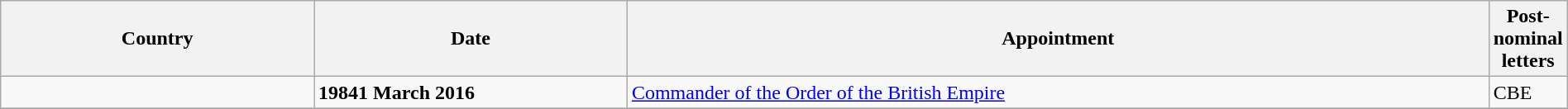<table class="wikitable" style="width:100%;">
<tr>
<th style="width:20%;">Country</th>
<th style="width:20%;">Date</th>
<th style="width:55%;">Appointment</th>
<th style="width:5%;">Post-nominal letters</th>
</tr>
<tr>
<td></td>
<td><strong>19841 March 2016</strong></td>
<td><a href='#'>Commander of the Order of the British Empire</a></td>
<td>CBE</td>
</tr>
<tr>
</tr>
</table>
